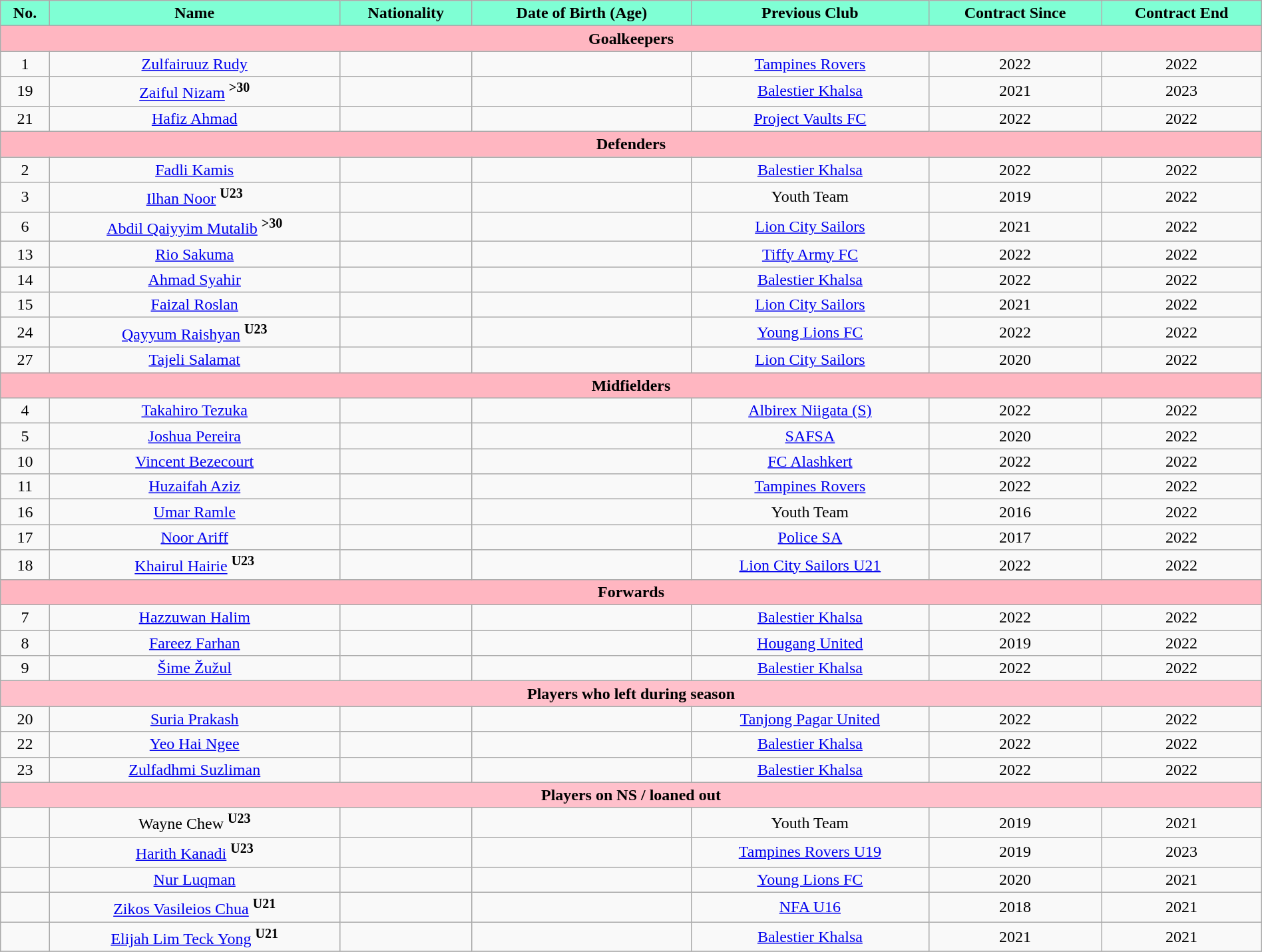<table class="wikitable" style="text-align:center; font-size:100%; width:100%;">
<tr>
<th style="background:#7FFFD4; color:black; text-align:center;">No.</th>
<th style="background:#7FFFD4; color:black; text-align:center;">Name</th>
<th style="background:#7FFFD4; color:black; text-align:center;">Nationality</th>
<th style="background:#7FFFD4; color:black; text-align:center;">Date of Birth (Age)</th>
<th style="background:#7FFFD4; color:black; text-align:center;">Previous Club</th>
<th style="background:#7FFFD4; color:black; text-align:center;">Contract Since</th>
<th style="background:#7FFFD4; color:black; text-align:center;">Contract End</th>
</tr>
<tr>
<th colspan="8" style="background:#FFB6C1; color:black; text-align:center;">Goalkeepers</th>
</tr>
<tr>
<td>1</td>
<td><a href='#'>Zulfairuuz Rudy</a></td>
<td></td>
<td></td>
<td> <a href='#'>Tampines Rovers</a></td>
<td>2022</td>
<td>2022</td>
</tr>
<tr>
<td>19</td>
<td><a href='#'>Zaiful Nizam</a> <sup><strong>>30</strong></sup></td>
<td></td>
<td></td>
<td> <a href='#'>Balestier Khalsa</a></td>
<td>2021</td>
<td>2023</td>
</tr>
<tr>
<td>21</td>
<td><a href='#'>Hafiz Ahmad</a></td>
<td></td>
<td></td>
<td> <a href='#'>Project Vaults FC</a></td>
<td>2022</td>
<td>2022</td>
</tr>
<tr>
<th colspan="8" style="background:#FFB6C1; color:black; text-align:center;">Defenders</th>
</tr>
<tr>
<td>2</td>
<td><a href='#'>Fadli Kamis</a></td>
<td></td>
<td></td>
<td> <a href='#'>Balestier Khalsa</a></td>
<td>2022</td>
<td>2022</td>
</tr>
<tr>
<td>3</td>
<td><a href='#'>Ilhan Noor</a> <sup><strong>U23</strong></sup></td>
<td></td>
<td></td>
<td>Youth Team</td>
<td>2019</td>
<td>2022</td>
</tr>
<tr>
<td>6</td>
<td><a href='#'>Abdil Qaiyyim Mutalib</a> <sup><strong>>30</strong></sup></td>
<td></td>
<td></td>
<td> <a href='#'>Lion City Sailors</a></td>
<td>2021</td>
<td>2022</td>
</tr>
<tr>
<td>13</td>
<td><a href='#'>Rio Sakuma</a></td>
<td></td>
<td></td>
<td> <a href='#'>Tiffy Army FC</a></td>
<td>2022</td>
<td>2022</td>
</tr>
<tr>
<td>14</td>
<td><a href='#'>Ahmad Syahir</a></td>
<td></td>
<td></td>
<td> <a href='#'>Balestier Khalsa</a></td>
<td>2022</td>
<td>2022</td>
</tr>
<tr>
<td>15</td>
<td><a href='#'>Faizal Roslan</a></td>
<td></td>
<td></td>
<td> <a href='#'>Lion City Sailors</a></td>
<td>2021</td>
<td>2022</td>
</tr>
<tr>
<td>24</td>
<td><a href='#'>Qayyum Raishyan</a> <sup><strong>U23</strong></sup></td>
<td></td>
<td></td>
<td> <a href='#'>Young Lions FC</a></td>
<td>2022</td>
<td>2022</td>
</tr>
<tr>
<td>27</td>
<td><a href='#'>Tajeli Salamat</a></td>
<td></td>
<td></td>
<td> <a href='#'>Lion City Sailors</a></td>
<td>2020</td>
<td>2022</td>
</tr>
<tr>
<th colspan="8" style="background:#FFB6C1; color:black; text-align:center;">Midfielders</th>
</tr>
<tr>
<td>4</td>
<td><a href='#'>Takahiro Tezuka</a></td>
<td></td>
<td></td>
<td> <a href='#'>Albirex Niigata (S)</a></td>
<td>2022</td>
<td>2022</td>
</tr>
<tr>
<td>5</td>
<td><a href='#'>Joshua Pereira</a></td>
<td></td>
<td></td>
<td> <a href='#'>SAFSA</a></td>
<td>2020</td>
<td>2022</td>
</tr>
<tr>
<td>10</td>
<td><a href='#'>Vincent Bezecourt</a></td>
<td></td>
<td></td>
<td> <a href='#'>FC Alashkert</a></td>
<td>2022</td>
<td>2022</td>
</tr>
<tr>
<td>11</td>
<td><a href='#'>Huzaifah Aziz</a></td>
<td></td>
<td></td>
<td> <a href='#'>Tampines Rovers</a></td>
<td>2022</td>
<td>2022</td>
</tr>
<tr>
<td>16</td>
<td><a href='#'>Umar Ramle</a></td>
<td></td>
<td></td>
<td>Youth Team</td>
<td>2016</td>
<td>2022</td>
</tr>
<tr>
<td>17</td>
<td><a href='#'>Noor Ariff</a></td>
<td></td>
<td></td>
<td> <a href='#'>Police SA</a></td>
<td>2017</td>
<td>2022</td>
</tr>
<tr>
<td>18</td>
<td><a href='#'>Khairul Hairie</a> <sup><strong>U23</strong></sup></td>
<td></td>
<td></td>
<td> <a href='#'>Lion City Sailors U21</a></td>
<td>2022</td>
<td>2022</td>
</tr>
<tr>
<th colspan="8" style="background:#FFB6C1; color:black; text-align:center;">Forwards</th>
</tr>
<tr>
<td>7</td>
<td><a href='#'>Hazzuwan Halim</a></td>
<td></td>
<td></td>
<td> <a href='#'>Balestier Khalsa</a></td>
<td>2022</td>
<td>2022</td>
</tr>
<tr>
<td>8</td>
<td><a href='#'>Fareez Farhan</a></td>
<td></td>
<td></td>
<td> <a href='#'>Hougang United</a></td>
<td>2019</td>
<td>2022</td>
</tr>
<tr>
<td>9</td>
<td><a href='#'>Šime Žužul</a></td>
<td></td>
<td></td>
<td> <a href='#'>Balestier Khalsa</a></td>
<td>2022</td>
<td>2022</td>
</tr>
<tr>
<th colspan="8" style="background:pink; color:black; text-align:center;">Players who left during season</th>
</tr>
<tr>
<td>20</td>
<td><a href='#'>Suria Prakash</a></td>
<td></td>
<td></td>
<td> <a href='#'>Tanjong Pagar United</a></td>
<td>2022</td>
<td>2022</td>
</tr>
<tr>
<td>22</td>
<td><a href='#'>Yeo Hai Ngee</a></td>
<td></td>
<td></td>
<td> <a href='#'>Balestier Khalsa</a></td>
<td>2022</td>
<td>2022</td>
</tr>
<tr>
<td>23</td>
<td><a href='#'>Zulfadhmi Suzliman</a></td>
<td></td>
<td></td>
<td> <a href='#'>Balestier Khalsa</a></td>
<td>2022</td>
<td>2022</td>
</tr>
<tr>
<th colspan="8" style="background:pink; color:black; text-align:center;">Players on NS / loaned out</th>
</tr>
<tr>
<td></td>
<td>Wayne Chew <sup><strong>U23</strong></sup></td>
<td></td>
<td></td>
<td>Youth Team</td>
<td>2019</td>
<td>2021</td>
</tr>
<tr>
<td></td>
<td><a href='#'>Harith Kanadi</a> <sup><strong>U23</strong></sup></td>
<td></td>
<td></td>
<td> <a href='#'>Tampines Rovers U19</a></td>
<td>2019</td>
<td>2023</td>
</tr>
<tr>
<td></td>
<td><a href='#'>Nur Luqman</a></td>
<td></td>
<td></td>
<td> <a href='#'>Young Lions FC</a></td>
<td>2020</td>
<td>2021</td>
</tr>
<tr>
<td></td>
<td><a href='#'>Zikos Vasileios Chua</a> <sup><strong>U21</strong></sup></td>
<td></td>
<td></td>
<td> <a href='#'>NFA U16</a></td>
<td>2018</td>
<td>2021</td>
</tr>
<tr>
<td></td>
<td><a href='#'>Elijah Lim Teck Yong</a> <sup><strong>U21</strong></sup></td>
<td></td>
<td></td>
<td> <a href='#'>Balestier Khalsa</a></td>
<td>2021</td>
<td>2021</td>
</tr>
<tr>
</tr>
</table>
